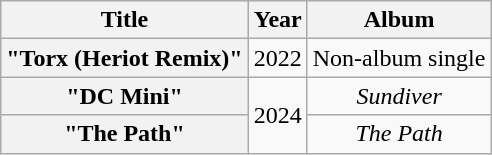<table class="wikitable plainrowheaders" style="text-align:center;">
<tr>
<th scope="col">Title</th>
<th scope="col">Year</th>
<th scope="col">Album</th>
</tr>
<tr>
<th scope="row">"Torx (Heriot Remix)"<br></th>
<td>2022</td>
<td>Non-album single</td>
</tr>
<tr>
<th scope="row">"DC Mini"<br></th>
<td rowspan="2">2024</td>
<td><em>Sundiver</em></td>
</tr>
<tr>
<th scope="row">"The Path"<br></th>
<td><em>The Path</em></td>
</tr>
</table>
